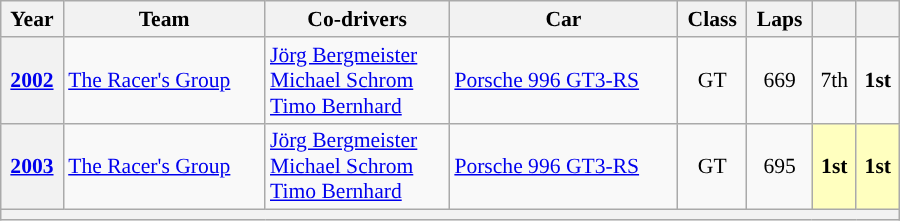<table class="wikitable" style="text-align:center; font-size:90%;width:600px">
<tr>
<th>Year</th>
<th>Team</th>
<th>Co-drivers</th>
<th>Car</th>
<th>Class</th>
<th>Laps</th>
<th></th>
<th></th>
</tr>
<tr>
<th><a href='#'>2002</a></th>
<td align="left"> <a href='#'>The Racer's Group</a></td>
<td align="left"> <a href='#'>Jörg Bergmeister</a><br> <a href='#'>Michael Schrom</a><br> <a href='#'>Timo Bernhard</a></td>
<td align="left"><a href='#'>Porsche 996 GT3-RS</a></td>
<td>GT</td>
<td>669</td>
<td>7th</td>
<td><strong>1st</strong></td>
</tr>
<tr>
<th><a href='#'>2003</a></th>
<td align="left"> <a href='#'>The Racer's Group</a></td>
<td align="left"> <a href='#'>Jörg Bergmeister</a><br> <a href='#'>Michael Schrom</a><br> <a href='#'>Timo Bernhard</a></td>
<td align="left"><a href='#'>Porsche 996 GT3-RS</a></td>
<td>GT</td>
<td>695</td>
<th style="background:#FFFFBF;”">1st</th>
<th style="background:#FFFFBF;”">1st</th>
</tr>
<tr>
<th colspan="8"></th>
</tr>
</table>
